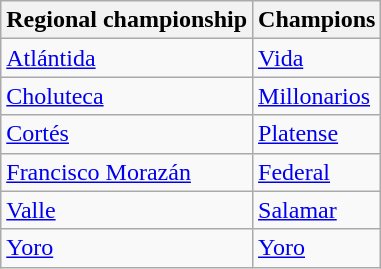<table class="wikitable">
<tr>
<th>Regional championship</th>
<th>Champions</th>
</tr>
<tr>
<td><a href='#'>Atlántida</a></td>
<td><a href='#'>Vida</a></td>
</tr>
<tr>
<td><a href='#'>Choluteca</a></td>
<td><a href='#'>Millonarios</a></td>
</tr>
<tr>
<td><a href='#'>Cortés</a></td>
<td><a href='#'>Platense</a></td>
</tr>
<tr>
<td><a href='#'>Francisco Morazán</a></td>
<td><a href='#'>Federal</a></td>
</tr>
<tr>
<td><a href='#'>Valle</a></td>
<td><a href='#'>Salamar</a></td>
</tr>
<tr>
<td><a href='#'>Yoro</a></td>
<td><a href='#'>Yoro</a></td>
</tr>
</table>
